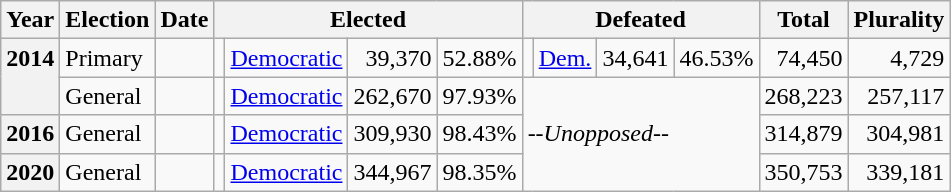<table class=wikitable>
<tr>
<th>Year</th>
<th>Election</th>
<th>Date</th>
<th ! colspan="4">Elected</th>
<th ! colspan="4">Defeated</th>
<th>Total</th>
<th>Plurality</th>
</tr>
<tr>
<th rowspan="2" valign="top">2014</th>
<td valign="top">Primary</td>
<td valign="top"></td>
<td valign="top"></td>
<td valign="top" ><a href='#'>Democratic</a></td>
<td valign="top" align="right">39,370</td>
<td valign="top" align="right">52.88%</td>
<td valign="top"></td>
<td valign="top" ><a href='#'>Dem.</a></td>
<td valign="top" align="right">34,641</td>
<td valign="top" align="right">46.53%</td>
<td valign="top" align="right">74,450</td>
<td valign="top" align="right">4,729</td>
</tr>
<tr>
<td valign="top">General</td>
<td valign="top"></td>
<td valign="top"></td>
<td valign="top" ><a href='#'>Democratic</a></td>
<td valign="top" align="right">262,670</td>
<td valign="top" align="right">97.93%</td>
<td rowspan="3" colspan="4"><em>--Unopposed--</em></td>
<td valign="top" align="right">268,223</td>
<td valign="top" align="right">257,117</td>
</tr>
<tr>
<th valign="top">2016</th>
<td valign="top">General</td>
<td valign="top"></td>
<td valign="top"></td>
<td valign="top" ><a href='#'>Democratic</a></td>
<td valign="top" align="right">309,930</td>
<td valign="top" align="right">98.43%</td>
<td valign="top" align="right">314,879</td>
<td valign="top" align="right">304,981</td>
</tr>
<tr>
<th valign="top">2020</th>
<td valign="top">General</td>
<td valign="top"></td>
<td valign="top"></td>
<td valign="top" ><a href='#'>Democratic</a></td>
<td valign="top" align="right">344,967</td>
<td valign="top" align="right">98.35%</td>
<td valign="top" align="right">350,753</td>
<td valign="top" align="right">339,181</td>
</tr>
</table>
